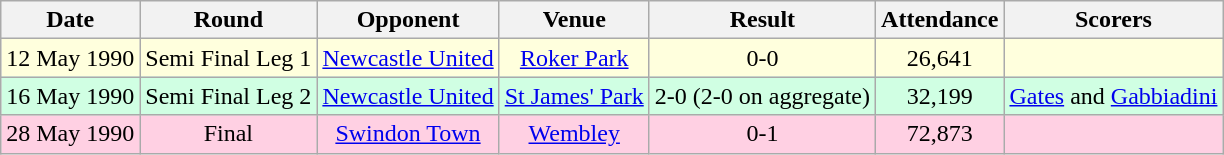<table class="wikitable sortable" style="font-size:100%; text-align:center">
<tr>
<th>Date</th>
<th>Round</th>
<th>Opponent</th>
<th>Venue</th>
<th>Result</th>
<th>Attendance</th>
<th>Scorers</th>
</tr>
<tr style="background-color: #ffffdd;">
<td>12 May 1990</td>
<td>Semi Final Leg 1</td>
<td><a href='#'>Newcastle United</a></td>
<td><a href='#'>Roker Park</a></td>
<td>0-0</td>
<td>26,641</td>
<td></td>
</tr>
<tr style="background-color: #d0ffe3;">
<td>16 May 1990</td>
<td>Semi Final Leg 2</td>
<td><a href='#'>Newcastle United</a></td>
<td><a href='#'>St James' Park</a></td>
<td>2-0 (2-0 on aggregate)</td>
<td>32,199</td>
<td><a href='#'>Gates</a> and <a href='#'>Gabbiadini</a></td>
</tr>
<tr style="background-color: #ffd0e3;">
<td>28 May 1990</td>
<td>Final</td>
<td><a href='#'>Swindon Town</a></td>
<td><a href='#'>Wembley</a></td>
<td>0-1</td>
<td>72,873</td>
<td></td>
</tr>
</table>
